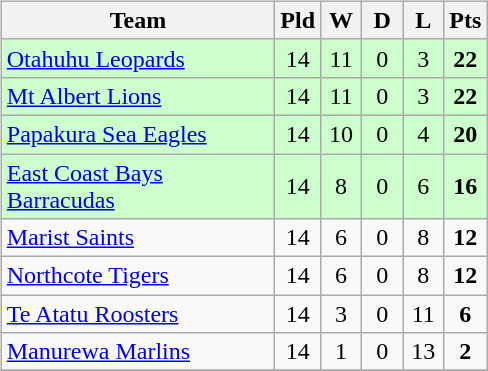<table>
<tr>
<td><br><table class="wikitable" style="text-align:center;">
<tr>
<th width=175>Team</th>
<th width=20 abbr="Played">Pld</th>
<th width=20 abbr="Won">W</th>
<th width=20 abbr="Drawn">D</th>
<th width=20 abbr="Lost">L</th>
<th width=20 abbr="Points">Pts</th>
</tr>
<tr style="background: #ccffcc;">
<td style="text-align:left;"><a href='#'>Otahuhu Leopards</a></td>
<td>14</td>
<td>11</td>
<td>0</td>
<td>3</td>
<td><strong>22</strong></td>
</tr>
<tr style="background: #ccffcc;">
<td style="text-align:left;"><a href='#'>Mt Albert Lions</a></td>
<td>14</td>
<td>11</td>
<td>0</td>
<td>3</td>
<td><strong>22</strong></td>
</tr>
<tr style="background: #ccffcc;">
<td style="text-align:left;"><a href='#'>Papakura Sea Eagles</a></td>
<td>14</td>
<td>10</td>
<td>0</td>
<td>4</td>
<td><strong>20</strong></td>
</tr>
<tr style="background: #ccffcc;">
<td style="text-align:left;"><a href='#'>East Coast Bays Barracudas</a></td>
<td>14</td>
<td>8</td>
<td>0</td>
<td>6</td>
<td><strong>16</strong></td>
</tr>
<tr>
<td style="text-align:left;"><a href='#'>Marist Saints</a></td>
<td>14</td>
<td>6</td>
<td>0</td>
<td>8</td>
<td><strong>12</strong></td>
</tr>
<tr>
<td style="text-align:left;"><a href='#'>Northcote Tigers</a></td>
<td>14</td>
<td>6</td>
<td>0</td>
<td>8</td>
<td><strong>12</strong></td>
</tr>
<tr>
<td style="text-align:left;"><a href='#'>Te Atatu Roosters</a></td>
<td>14</td>
<td>3</td>
<td>0</td>
<td>11</td>
<td><strong>6</strong></td>
</tr>
<tr>
<td style="text-align:left;"><a href='#'>Manurewa Marlins</a></td>
<td>14</td>
<td>1</td>
<td>0</td>
<td>13</td>
<td><strong>2</strong></td>
</tr>
<tr>
</tr>
</table>
</td>
<td><br></td>
</tr>
</table>
